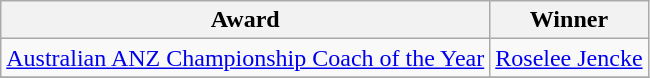<table class="wikitable collapsible">
<tr>
<th>Award</th>
<th>Winner</th>
</tr>
<tr>
<td><a href='#'>Australian ANZ Championship Coach of the Year</a></td>
<td><a href='#'>Roselee Jencke</a></td>
</tr>
<tr>
</tr>
</table>
